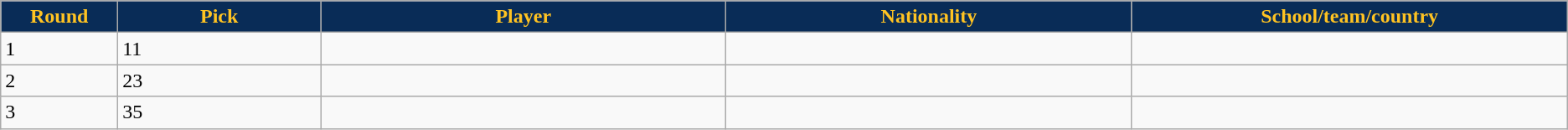<table class="wikitable">
<tr>
<th style="background:#092C57; color:#FFC322;" width="2%">Round</th>
<th style="background:#092C57; color:#FFC322;" width="5%">Pick</th>
<th style="background:#092C57; color:#FFC322;" width="10%">Player</th>
<th style="background:#092C57; color:#FFC322;" width="10%">Nationality</th>
<th style="background:#092C57; color:#FFC322;" width="10%">School/team/country</th>
</tr>
<tr>
<td>1</td>
<td>11</td>
<td></td>
<td></td>
<td></td>
</tr>
<tr>
<td>2</td>
<td>23</td>
<td></td>
<td></td>
<td></td>
</tr>
<tr>
<td>3</td>
<td>35</td>
<td></td>
<td></td>
<td></td>
</tr>
</table>
